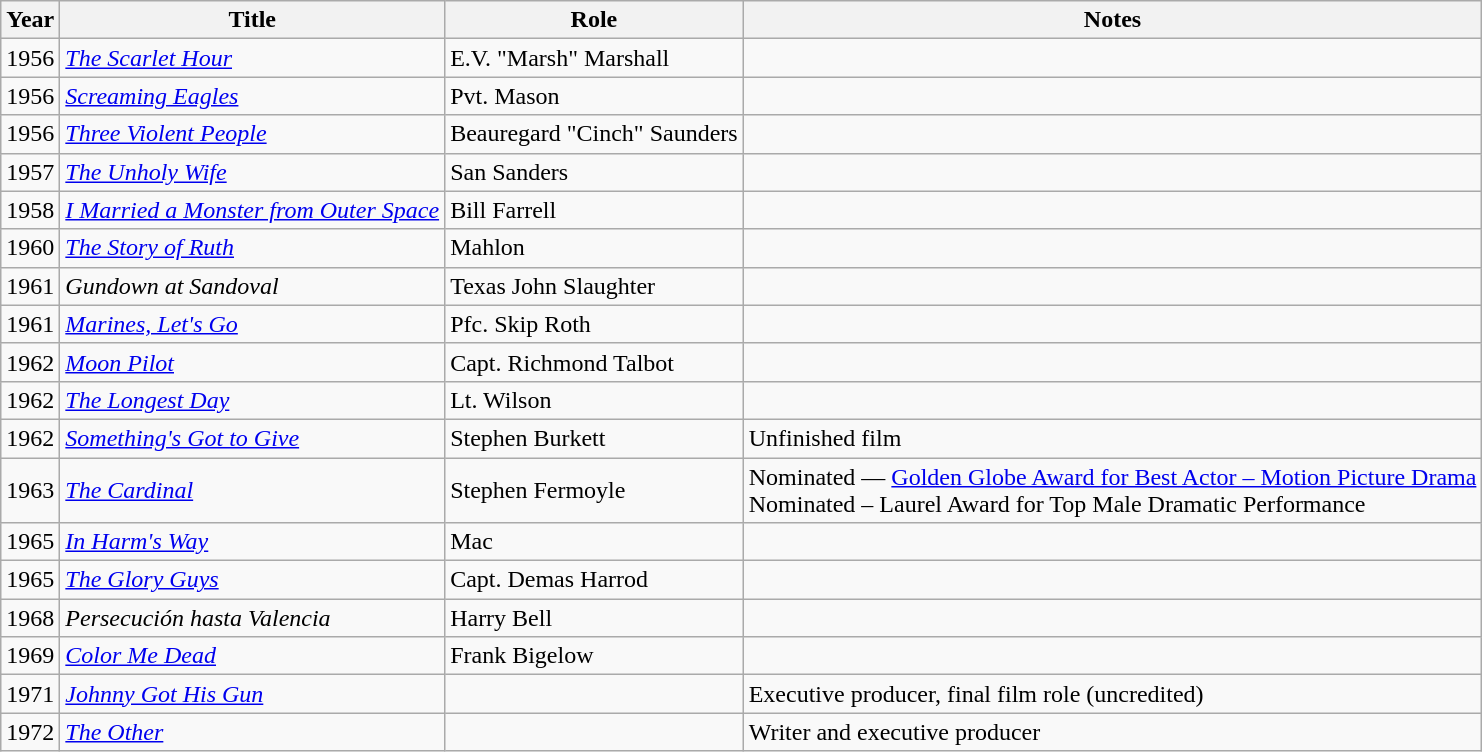<table class="wikitable sortable">
<tr>
<th>Year</th>
<th>Title</th>
<th>Role</th>
<th class="unsortable">Notes</th>
</tr>
<tr>
<td>1956</td>
<td><em><a href='#'>The Scarlet Hour</a></em></td>
<td>E.V. "Marsh" Marshall</td>
<td></td>
</tr>
<tr>
<td>1956</td>
<td><a href='#'><em>Screaming Eagles</em></a></td>
<td>Pvt. Mason</td>
<td></td>
</tr>
<tr>
<td>1956</td>
<td><em><a href='#'>Three Violent People</a></em></td>
<td>Beauregard "Cinch" Saunders</td>
<td></td>
</tr>
<tr>
<td>1957</td>
<td><em><a href='#'>The Unholy Wife</a></em></td>
<td>San Sanders</td>
<td></td>
</tr>
<tr>
<td>1958</td>
<td><em><a href='#'>I Married a Monster from Outer Space</a></em></td>
<td>Bill Farrell</td>
<td></td>
</tr>
<tr>
<td>1960</td>
<td><em><a href='#'>The Story of Ruth</a></em></td>
<td>Mahlon</td>
<td></td>
</tr>
<tr>
<td>1961</td>
<td><em>Gundown at Sandoval</em></td>
<td>Texas John Slaughter</td>
<td></td>
</tr>
<tr>
<td>1961</td>
<td><em><a href='#'>Marines, Let's Go</a></em></td>
<td>Pfc. Skip Roth</td>
<td></td>
</tr>
<tr>
<td>1962</td>
<td><em><a href='#'>Moon Pilot</a></em></td>
<td>Capt. Richmond Talbot</td>
<td></td>
</tr>
<tr>
<td>1962</td>
<td><em><a href='#'>The Longest Day</a></em></td>
<td>Lt. Wilson</td>
<td></td>
</tr>
<tr>
<td>1962</td>
<td><em><a href='#'>Something's Got to Give</a></em></td>
<td>Stephen Burkett</td>
<td>Unfinished film</td>
</tr>
<tr>
<td>1963</td>
<td><em><a href='#'>The Cardinal</a></em></td>
<td>Stephen Fermoyle</td>
<td>Nominated — <a href='#'>Golden Globe Award for Best Actor – Motion Picture Drama</a><br>Nominated – Laurel Award for Top Male Dramatic Performance </td>
</tr>
<tr>
<td>1965</td>
<td><em><a href='#'>In Harm's Way</a></em></td>
<td>Mac</td>
<td></td>
</tr>
<tr>
<td>1965</td>
<td><em><a href='#'>The Glory Guys</a></em></td>
<td>Capt. Demas Harrod</td>
<td></td>
</tr>
<tr>
<td>1968</td>
<td><em>Persecución hasta Valencia</em></td>
<td>Harry Bell</td>
<td></td>
</tr>
<tr>
<td>1969</td>
<td><em><a href='#'>Color Me Dead</a></em></td>
<td>Frank Bigelow</td>
<td></td>
</tr>
<tr>
<td>1971</td>
<td><em><a href='#'>Johnny Got His Gun</a></em></td>
<td></td>
<td>Executive producer, final film role (uncredited)</td>
</tr>
<tr>
<td>1972</td>
<td><em><a href='#'>The Other</a></em></td>
<td></td>
<td>Writer and executive producer</td>
</tr>
</table>
